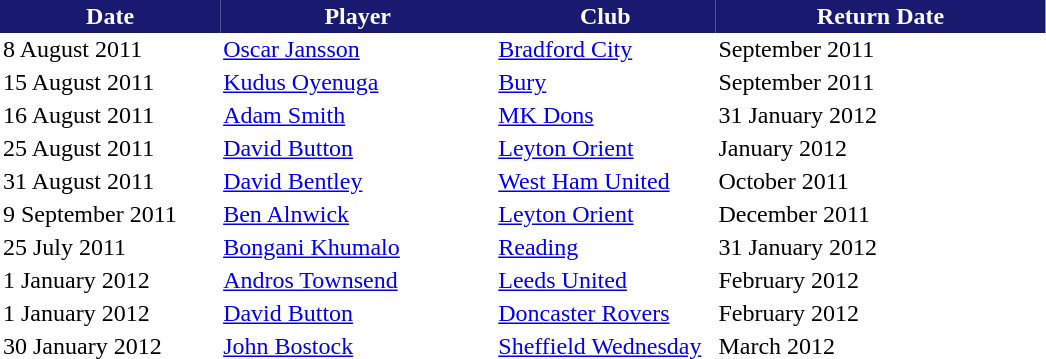<table border="0" cellspacing="0" cellpadding="2">
<tr style="background:#191970; color:white">
<th width=20%>Date</th>
<th width=25%>Player</th>
<th width=20%>Club</th>
<th width=30%>Return Date</th>
</tr>
<tr>
</tr>
<tr>
</tr>
<tr>
<td>8 August 2011</td>
<td> <a href='#'>Oscar Jansson</a></td>
<td><a href='#'>Bradford City</a></td>
<td>September 2011</td>
</tr>
<tr>
<td>15 August 2011</td>
<td> <a href='#'>Kudus Oyenuga</a></td>
<td><a href='#'>Bury</a></td>
<td>September 2011</td>
</tr>
<tr>
<td>16 August 2011</td>
<td> <a href='#'>Adam Smith</a></td>
<td><a href='#'>MK Dons</a></td>
<td>31 January 2012</td>
</tr>
<tr>
<td>25 August 2011</td>
<td> <a href='#'>David Button</a></td>
<td><a href='#'>Leyton Orient</a></td>
<td>January 2012</td>
</tr>
<tr>
<td>31 August 2011</td>
<td> <a href='#'>David Bentley</a></td>
<td><a href='#'>West Ham United</a></td>
<td>October 2011</td>
</tr>
<tr>
<td>9 September 2011</td>
<td> <a href='#'>Ben Alnwick</a></td>
<td><a href='#'>Leyton Orient</a></td>
<td>December 2011</td>
</tr>
<tr>
<td>25 July 2011</td>
<td> <a href='#'>Bongani Khumalo</a></td>
<td><a href='#'>Reading</a></td>
<td>31 January 2012</td>
</tr>
<tr>
<td>1 January 2012</td>
<td> <a href='#'>Andros Townsend</a></td>
<td><a href='#'>Leeds United</a></td>
<td>February 2012</td>
</tr>
<tr>
<td>1 January 2012</td>
<td> <a href='#'>David Button</a></td>
<td><a href='#'>Doncaster Rovers</a></td>
<td>February 2012</td>
</tr>
<tr>
<td>30 January 2012</td>
<td> <a href='#'>John Bostock</a></td>
<td><a href='#'>Sheffield Wednesday</a></td>
<td>March 2012</td>
</tr>
<tr>
</tr>
</table>
